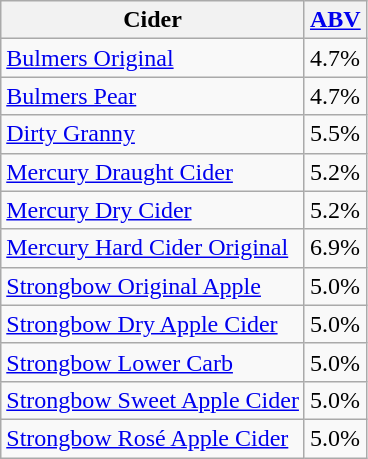<table class="wikitable">
<tr>
<th>Cider</th>
<th><a href='#'>ABV</a></th>
</tr>
<tr>
<td><a href='#'>Bulmers Original</a></td>
<td>4.7%</td>
</tr>
<tr>
<td><a href='#'>Bulmers Pear</a></td>
<td>4.7%</td>
</tr>
<tr>
<td><a href='#'>Dirty Granny</a></td>
<td>5.5%</td>
</tr>
<tr>
<td><a href='#'>Mercury Draught Cider</a></td>
<td>5.2%</td>
</tr>
<tr>
<td><a href='#'>Mercury Dry Cider</a></td>
<td>5.2%</td>
</tr>
<tr>
<td><a href='#'>Mercury Hard Cider Original</a></td>
<td>6.9%</td>
</tr>
<tr>
<td><a href='#'>Strongbow Original Apple</a></td>
<td>5.0%</td>
</tr>
<tr>
<td><a href='#'>Strongbow Dry Apple Cider</a></td>
<td>5.0%</td>
</tr>
<tr>
<td><a href='#'>Strongbow Lower Carb</a></td>
<td>5.0%</td>
</tr>
<tr>
<td><a href='#'>Strongbow Sweet Apple Cider</a></td>
<td>5.0%</td>
</tr>
<tr>
<td><a href='#'>Strongbow Rosé Apple Cider</a></td>
<td>5.0%</td>
</tr>
</table>
